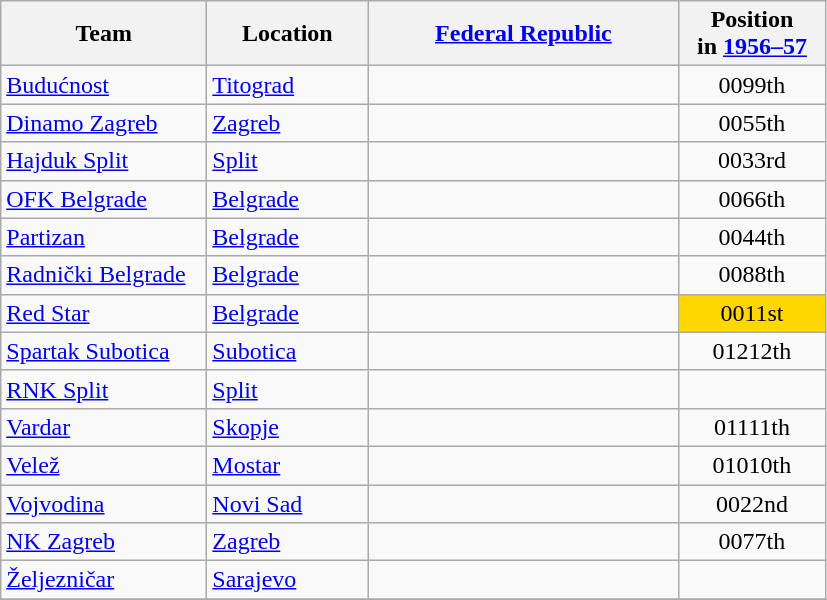<table class="wikitable sortable" style="text-align: left;">
<tr>
<th width="130">Team</th>
<th width="100">Location</th>
<th width="200"><a href='#'>Federal Republic</a></th>
<th width="90">Position<br>in <a href='#'>1956–57</a></th>
</tr>
<tr>
<td><a href='#'>Budućnost</a></td>
<td><a href='#'>Titograd</a></td>
<td></td>
<td style="text-align:center;"><span>009</span>9th</td>
</tr>
<tr>
<td><a href='#'>Dinamo Zagreb</a></td>
<td><a href='#'>Zagreb</a></td>
<td></td>
<td style="text-align:center;"><span>005</span>5th</td>
</tr>
<tr>
<td><a href='#'>Hajduk Split</a></td>
<td><a href='#'>Split</a></td>
<td></td>
<td style="text-align:center;"><span>003</span>3rd</td>
</tr>
<tr>
<td><a href='#'>OFK Belgrade</a></td>
<td><a href='#'>Belgrade</a></td>
<td></td>
<td style="text-align:center;"><span>006</span>6th</td>
</tr>
<tr>
<td><a href='#'>Partizan</a></td>
<td><a href='#'>Belgrade</a></td>
<td></td>
<td style="text-align:center;"><span>004</span>4th</td>
</tr>
<tr>
<td><a href='#'>Radnički Belgrade</a></td>
<td><a href='#'>Belgrade</a></td>
<td></td>
<td style="text-align:center;"><span>008</span>8th</td>
</tr>
<tr>
<td><a href='#'>Red Star</a></td>
<td><a href='#'>Belgrade</a></td>
<td></td>
<td style="text-align:center;" bgcolor="gold"><span>001</span>1st</td>
</tr>
<tr>
<td><a href='#'>Spartak Subotica</a></td>
<td><a href='#'>Subotica</a></td>
<td></td>
<td style="text-align:center;"><span>012</span>12th</td>
</tr>
<tr>
<td><a href='#'>RNK Split</a></td>
<td><a href='#'>Split</a></td>
<td></td>
<td></td>
</tr>
<tr>
<td><a href='#'>Vardar</a></td>
<td><a href='#'>Skopje</a></td>
<td></td>
<td style="text-align:center;"><span>011</span>11th</td>
</tr>
<tr>
<td><a href='#'>Velež</a></td>
<td><a href='#'>Mostar</a></td>
<td></td>
<td style="text-align:center;"><span>010</span>10th</td>
</tr>
<tr>
<td><a href='#'>Vojvodina</a></td>
<td><a href='#'>Novi Sad</a></td>
<td></td>
<td style="text-align:center;"><span>002</span>2nd</td>
</tr>
<tr>
<td><a href='#'>NK Zagreb</a></td>
<td><a href='#'>Zagreb</a></td>
<td></td>
<td style="text-align:center;"><span>007</span>7th</td>
</tr>
<tr>
<td><a href='#'>Željezničar</a></td>
<td><a href='#'>Sarajevo</a></td>
<td></td>
<td></td>
</tr>
<tr>
</tr>
</table>
